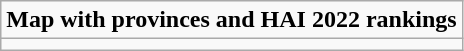<table role= "presentation" class="wikitable mw-collapsible mw-collapsed">
<tr>
<td><strong>Map with provinces and HAI 2022 rankings</strong></td>
</tr>
<tr>
<td></td>
</tr>
</table>
